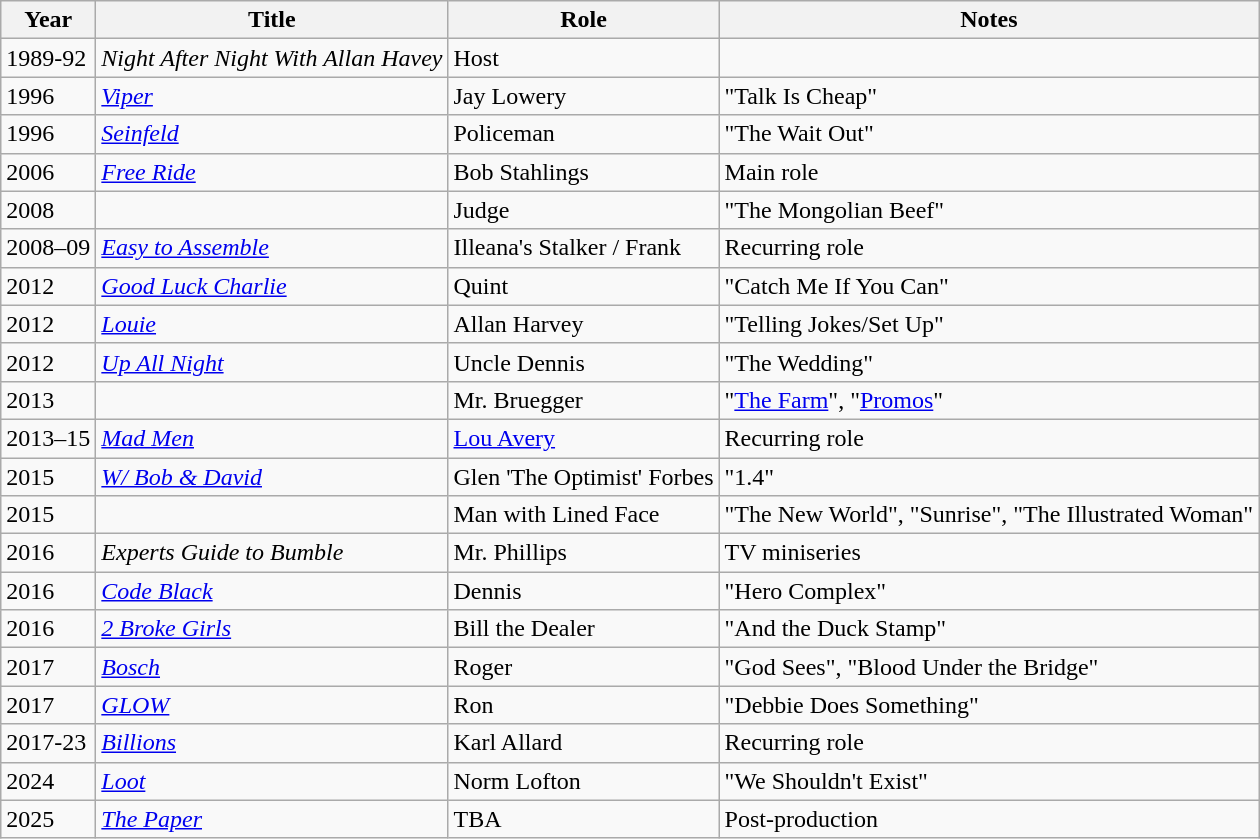<table class="wikitable sortable">
<tr>
<th>Year</th>
<th>Title</th>
<th>Role</th>
<th class="unsortable">Notes</th>
</tr>
<tr>
<td>1989-92</td>
<td><em>Night After Night With Allan Havey</em></td>
<td>Host</td>
<td></td>
</tr>
<tr>
<td>1996</td>
<td><em><a href='#'>Viper</a></em></td>
<td>Jay Lowery</td>
<td>"Talk Is Cheap"</td>
</tr>
<tr>
<td>1996</td>
<td><em><a href='#'>Seinfeld</a></em></td>
<td>Policeman</td>
<td>"The Wait Out"</td>
</tr>
<tr>
<td>2006</td>
<td><em><a href='#'>Free Ride</a></em></td>
<td>Bob Stahlings</td>
<td>Main role</td>
</tr>
<tr>
<td>2008</td>
<td><em></em></td>
<td>Judge</td>
<td>"The Mongolian Beef"</td>
</tr>
<tr>
<td>2008–09</td>
<td><em><a href='#'>Easy to Assemble</a></em></td>
<td>Illeana's Stalker / Frank</td>
<td>Recurring role</td>
</tr>
<tr>
<td>2012</td>
<td><em><a href='#'>Good Luck Charlie</a></em></td>
<td>Quint</td>
<td>"Catch Me If You Can"</td>
</tr>
<tr>
<td>2012</td>
<td><em><a href='#'>Louie</a></em></td>
<td>Allan Harvey</td>
<td>"Telling Jokes/Set Up"</td>
</tr>
<tr>
<td>2012</td>
<td><em><a href='#'>Up All Night</a></em></td>
<td>Uncle Dennis</td>
<td>"The Wedding"</td>
</tr>
<tr>
<td>2013</td>
<td><em></em></td>
<td>Mr. Bruegger</td>
<td>"<a href='#'>The Farm</a>", "<a href='#'>Promos</a>"</td>
</tr>
<tr>
<td>2013–15</td>
<td><em><a href='#'>Mad Men</a></em></td>
<td><a href='#'>Lou Avery</a></td>
<td>Recurring role</td>
</tr>
<tr>
<td>2015</td>
<td><em><a href='#'>W/ Bob & David</a></em></td>
<td>Glen 'The Optimist' Forbes</td>
<td>"1.4"</td>
</tr>
<tr>
<td>2015</td>
<td><em></em></td>
<td>Man with Lined Face</td>
<td>"The New World", "Sunrise", "The Illustrated Woman"</td>
</tr>
<tr>
<td>2016</td>
<td><em>Experts Guide to Bumble</em></td>
<td>Mr. Phillips</td>
<td>TV miniseries</td>
</tr>
<tr>
<td>2016</td>
<td><em><a href='#'>Code Black</a></em></td>
<td>Dennis</td>
<td>"Hero Complex"</td>
</tr>
<tr>
<td>2016</td>
<td><em><a href='#'>2 Broke Girls</a></em></td>
<td>Bill the Dealer</td>
<td>"And the Duck Stamp"</td>
</tr>
<tr>
<td>2017</td>
<td><em><a href='#'>Bosch</a></em></td>
<td>Roger</td>
<td>"God Sees", "Blood Under the Bridge"</td>
</tr>
<tr>
<td>2017</td>
<td><em><a href='#'>GLOW</a></em></td>
<td>Ron</td>
<td>"Debbie Does Something"</td>
</tr>
<tr>
<td>2017-23</td>
<td><em><a href='#'>Billions</a></em></td>
<td>Karl Allard</td>
<td>Recurring role</td>
</tr>
<tr>
<td>2024</td>
<td><em><a href='#'>Loot</a></em></td>
<td>Norm Lofton</td>
<td>"We Shouldn't Exist"</td>
</tr>
<tr>
<td>2025</td>
<td><em><a href='#'>The Paper</a></em></td>
<td>TBA</td>
<td>Post-production</td>
</tr>
</table>
